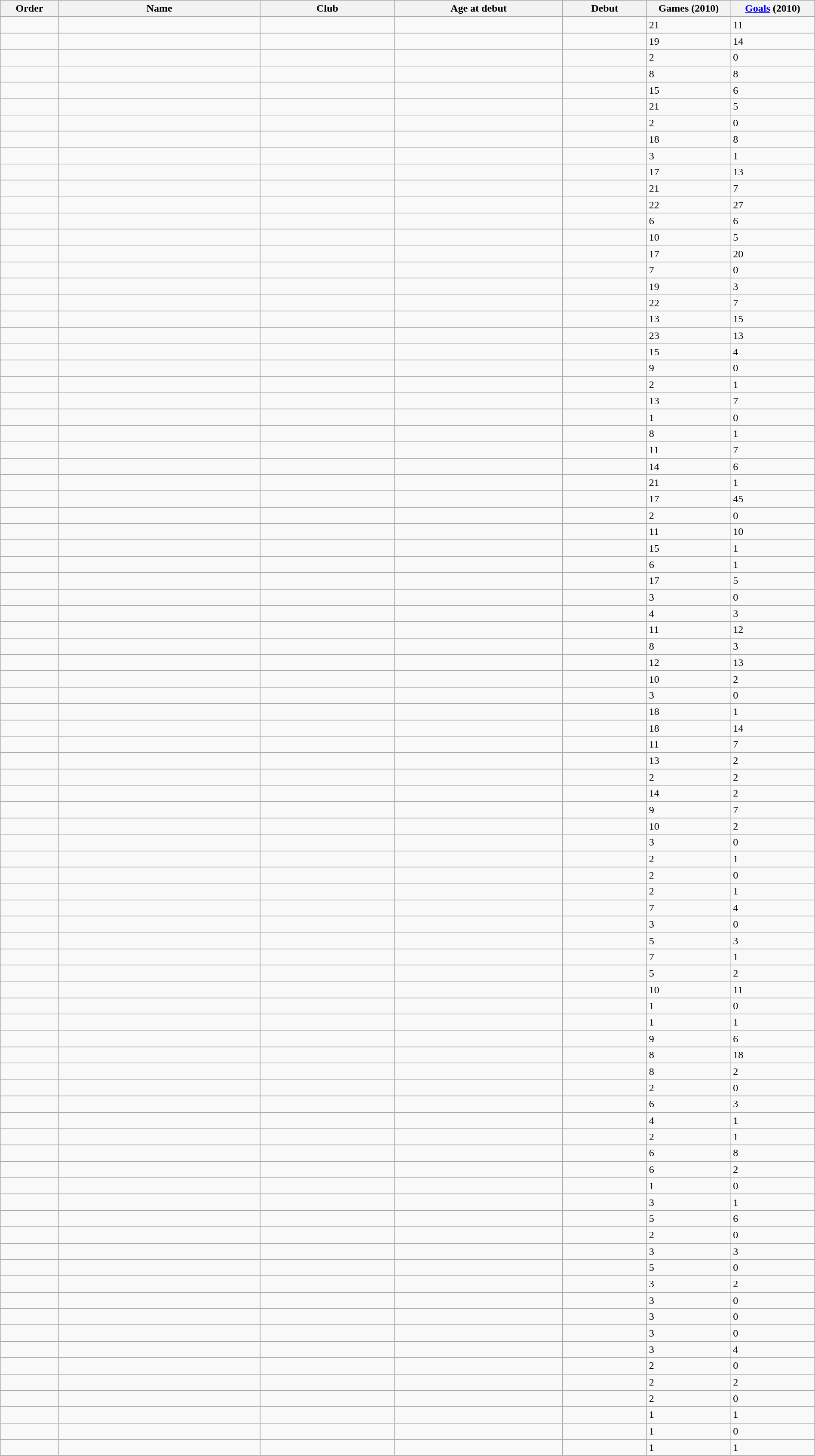<table class="wikitable sortable" style="width:100%;">
<tr style="background:#efefef;">
<th width=3%>Order</th>
<th style="width:12%;">Name</th>
<th width=8%>Club</th>
<th style="width:10%;">Age at debut</th>
<th width=5%>Debut</th>
<th width=5%>Games (2010)</th>
<th width=5%><a href='#'>Goals</a> (2010)</th>
</tr>
<tr>
<td></td>
<td></td>
<td></td>
<td></td>
<td></td>
<td>21</td>
<td>11</td>
</tr>
<tr>
<td></td>
<td></td>
<td></td>
<td></td>
<td></td>
<td>19</td>
<td>14</td>
</tr>
<tr>
<td></td>
<td></td>
<td></td>
<td></td>
<td></td>
<td>2</td>
<td>0</td>
</tr>
<tr>
<td></td>
<td></td>
<td></td>
<td></td>
<td></td>
<td>8</td>
<td>8</td>
</tr>
<tr>
<td></td>
<td></td>
<td></td>
<td></td>
<td></td>
<td>15</td>
<td>6</td>
</tr>
<tr>
<td></td>
<td></td>
<td></td>
<td></td>
<td></td>
<td>21</td>
<td>5</td>
</tr>
<tr>
<td></td>
<td></td>
<td></td>
<td></td>
<td></td>
<td>2</td>
<td>0</td>
</tr>
<tr>
<td></td>
<td></td>
<td></td>
<td></td>
<td></td>
<td>18</td>
<td>8</td>
</tr>
<tr>
<td></td>
<td></td>
<td></td>
<td></td>
<td></td>
<td>3</td>
<td>1</td>
</tr>
<tr>
<td></td>
<td></td>
<td></td>
<td></td>
<td></td>
<td>17</td>
<td>13</td>
</tr>
<tr>
<td></td>
<td></td>
<td></td>
<td></td>
<td></td>
<td>21</td>
<td>7</td>
</tr>
<tr>
<td></td>
<td></td>
<td></td>
<td></td>
<td></td>
<td>22</td>
<td>27</td>
</tr>
<tr>
<td></td>
<td></td>
<td></td>
<td></td>
<td></td>
<td>6</td>
<td>6</td>
</tr>
<tr>
<td></td>
<td></td>
<td></td>
<td></td>
<td></td>
<td>10</td>
<td>5</td>
</tr>
<tr>
<td></td>
<td></td>
<td></td>
<td></td>
<td></td>
<td>17</td>
<td>20</td>
</tr>
<tr>
<td></td>
<td></td>
<td></td>
<td></td>
<td></td>
<td>7</td>
<td>0</td>
</tr>
<tr>
<td></td>
<td></td>
<td></td>
<td></td>
<td></td>
<td>19</td>
<td>3</td>
</tr>
<tr>
<td></td>
<td></td>
<td></td>
<td></td>
<td></td>
<td>22</td>
<td>7</td>
</tr>
<tr>
<td></td>
<td></td>
<td></td>
<td></td>
<td></td>
<td>13</td>
<td>15</td>
</tr>
<tr>
<td></td>
<td></td>
<td></td>
<td></td>
<td></td>
<td>23</td>
<td>13</td>
</tr>
<tr>
<td></td>
<td></td>
<td></td>
<td></td>
<td></td>
<td>15</td>
<td>4</td>
</tr>
<tr>
<td></td>
<td></td>
<td></td>
<td></td>
<td></td>
<td>9</td>
<td>0</td>
</tr>
<tr>
<td></td>
<td></td>
<td></td>
<td></td>
<td></td>
<td>2</td>
<td>1</td>
</tr>
<tr>
<td></td>
<td></td>
<td></td>
<td></td>
<td></td>
<td>13</td>
<td>7</td>
</tr>
<tr>
<td></td>
<td></td>
<td></td>
<td></td>
<td></td>
<td>1</td>
<td>0</td>
</tr>
<tr>
<td></td>
<td></td>
<td></td>
<td></td>
<td></td>
<td>8</td>
<td>1</td>
</tr>
<tr>
<td></td>
<td></td>
<td></td>
<td></td>
<td></td>
<td>11</td>
<td>7</td>
</tr>
<tr>
<td></td>
<td></td>
<td></td>
<td></td>
<td></td>
<td>14</td>
<td>6</td>
</tr>
<tr>
<td></td>
<td></td>
<td></td>
<td></td>
<td></td>
<td>21</td>
<td>1</td>
</tr>
<tr>
<td></td>
<td></td>
<td></td>
<td></td>
<td></td>
<td>17</td>
<td>45</td>
</tr>
<tr>
<td></td>
<td></td>
<td></td>
<td></td>
<td></td>
<td>2</td>
<td>0</td>
</tr>
<tr>
<td></td>
<td></td>
<td></td>
<td></td>
<td></td>
<td>11</td>
<td>10</td>
</tr>
<tr>
<td></td>
<td></td>
<td></td>
<td></td>
<td></td>
<td>15</td>
<td>1</td>
</tr>
<tr>
<td></td>
<td></td>
<td></td>
<td></td>
<td></td>
<td>6</td>
<td>1</td>
</tr>
<tr>
<td></td>
<td></td>
<td></td>
<td></td>
<td></td>
<td>17</td>
<td>5</td>
</tr>
<tr>
<td></td>
<td></td>
<td></td>
<td></td>
<td></td>
<td>3</td>
<td>0</td>
</tr>
<tr>
<td></td>
<td></td>
<td></td>
<td></td>
<td></td>
<td>4</td>
<td>3</td>
</tr>
<tr>
<td></td>
<td></td>
<td></td>
<td></td>
<td></td>
<td>11</td>
<td>12</td>
</tr>
<tr>
<td></td>
<td></td>
<td></td>
<td></td>
<td></td>
<td>8</td>
<td>3</td>
</tr>
<tr>
<td></td>
<td></td>
<td></td>
<td></td>
<td></td>
<td>12</td>
<td>13</td>
</tr>
<tr>
<td></td>
<td></td>
<td></td>
<td></td>
<td></td>
<td>10</td>
<td>2</td>
</tr>
<tr>
<td></td>
<td></td>
<td></td>
<td></td>
<td></td>
<td>3</td>
<td>0</td>
</tr>
<tr>
<td></td>
<td></td>
<td></td>
<td></td>
<td></td>
<td>18</td>
<td>1</td>
</tr>
<tr>
<td></td>
<td></td>
<td></td>
<td></td>
<td></td>
<td>18</td>
<td>14</td>
</tr>
<tr>
<td></td>
<td></td>
<td></td>
<td></td>
<td></td>
<td>11</td>
<td>7</td>
</tr>
<tr>
<td></td>
<td></td>
<td></td>
<td></td>
<td></td>
<td>13</td>
<td>2</td>
</tr>
<tr>
<td></td>
<td></td>
<td></td>
<td></td>
<td></td>
<td>2</td>
<td>2</td>
</tr>
<tr>
<td></td>
<td></td>
<td></td>
<td></td>
<td></td>
<td>14</td>
<td>2</td>
</tr>
<tr>
<td></td>
<td></td>
<td></td>
<td></td>
<td></td>
<td>9</td>
<td>7</td>
</tr>
<tr>
<td></td>
<td></td>
<td></td>
<td></td>
<td></td>
<td>10</td>
<td>2</td>
</tr>
<tr>
<td></td>
<td></td>
<td></td>
<td></td>
<td></td>
<td>3</td>
<td>0</td>
</tr>
<tr>
<td></td>
<td></td>
<td></td>
<td></td>
<td></td>
<td>2</td>
<td>1</td>
</tr>
<tr>
<td></td>
<td></td>
<td></td>
<td></td>
<td></td>
<td>2</td>
<td>0</td>
</tr>
<tr>
<td></td>
<td></td>
<td></td>
<td></td>
<td></td>
<td>2</td>
<td>1</td>
</tr>
<tr>
<td></td>
<td></td>
<td></td>
<td></td>
<td></td>
<td>7</td>
<td>4</td>
</tr>
<tr>
<td></td>
<td></td>
<td></td>
<td></td>
<td></td>
<td>3</td>
<td>0</td>
</tr>
<tr>
<td></td>
<td></td>
<td></td>
<td></td>
<td></td>
<td>5</td>
<td>3</td>
</tr>
<tr>
<td></td>
<td></td>
<td></td>
<td></td>
<td></td>
<td>7</td>
<td>1</td>
</tr>
<tr>
<td></td>
<td></td>
<td></td>
<td></td>
<td></td>
<td>5</td>
<td>2</td>
</tr>
<tr>
<td></td>
<td></td>
<td></td>
<td></td>
<td></td>
<td>10</td>
<td>11</td>
</tr>
<tr>
<td></td>
<td></td>
<td></td>
<td></td>
<td></td>
<td>1</td>
<td>0</td>
</tr>
<tr>
<td></td>
<td></td>
<td></td>
<td></td>
<td></td>
<td>1</td>
<td>1</td>
</tr>
<tr>
<td></td>
<td></td>
<td></td>
<td></td>
<td></td>
<td>9</td>
<td>6</td>
</tr>
<tr>
<td></td>
<td></td>
<td></td>
<td></td>
<td></td>
<td>8</td>
<td>18</td>
</tr>
<tr>
<td></td>
<td></td>
<td></td>
<td></td>
<td></td>
<td>8</td>
<td>2</td>
</tr>
<tr>
<td></td>
<td></td>
<td></td>
<td></td>
<td></td>
<td>2</td>
<td>0</td>
</tr>
<tr>
<td></td>
<td></td>
<td></td>
<td></td>
<td></td>
<td>6</td>
<td>3</td>
</tr>
<tr>
<td></td>
<td></td>
<td></td>
<td></td>
<td></td>
<td>4</td>
<td>1</td>
</tr>
<tr>
<td></td>
<td></td>
<td></td>
<td></td>
<td></td>
<td>2</td>
<td>1</td>
</tr>
<tr>
<td></td>
<td></td>
<td></td>
<td></td>
<td></td>
<td>6</td>
<td>8</td>
</tr>
<tr>
<td></td>
<td></td>
<td></td>
<td></td>
<td></td>
<td>6</td>
<td>2</td>
</tr>
<tr>
<td></td>
<td></td>
<td></td>
<td></td>
<td></td>
<td>1</td>
<td>0</td>
</tr>
<tr>
<td></td>
<td></td>
<td></td>
<td></td>
<td></td>
<td>3</td>
<td>1</td>
</tr>
<tr>
<td></td>
<td></td>
<td></td>
<td></td>
<td></td>
<td>5</td>
<td>6</td>
</tr>
<tr>
<td></td>
<td></td>
<td></td>
<td></td>
<td></td>
<td>2</td>
<td>0</td>
</tr>
<tr>
<td></td>
<td></td>
<td></td>
<td></td>
<td></td>
<td>3</td>
<td>3</td>
</tr>
<tr>
<td></td>
<td></td>
<td></td>
<td></td>
<td></td>
<td>5</td>
<td>0</td>
</tr>
<tr>
<td></td>
<td></td>
<td></td>
<td></td>
<td></td>
<td>3</td>
<td>2</td>
</tr>
<tr>
<td></td>
<td></td>
<td></td>
<td></td>
<td></td>
<td>3</td>
<td>0</td>
</tr>
<tr>
<td></td>
<td></td>
<td></td>
<td></td>
<td></td>
<td>3</td>
<td>0</td>
</tr>
<tr>
<td></td>
<td></td>
<td></td>
<td></td>
<td></td>
<td>3</td>
<td>0</td>
</tr>
<tr>
<td></td>
<td></td>
<td></td>
<td></td>
<td></td>
<td>3</td>
<td>4</td>
</tr>
<tr>
<td></td>
<td></td>
<td></td>
<td></td>
<td></td>
<td>2</td>
<td>0</td>
</tr>
<tr>
<td></td>
<td></td>
<td></td>
<td></td>
<td></td>
<td>2</td>
<td>2</td>
</tr>
<tr>
<td></td>
<td></td>
<td></td>
<td></td>
<td></td>
<td>2</td>
<td>0</td>
</tr>
<tr>
<td></td>
<td></td>
<td></td>
<td></td>
<td></td>
<td>1</td>
<td>1</td>
</tr>
<tr>
<td></td>
<td></td>
<td></td>
<td></td>
<td></td>
<td>1</td>
<td>0</td>
</tr>
<tr>
<td></td>
<td></td>
<td></td>
<td></td>
<td></td>
<td>1</td>
<td>1</td>
</tr>
</table>
